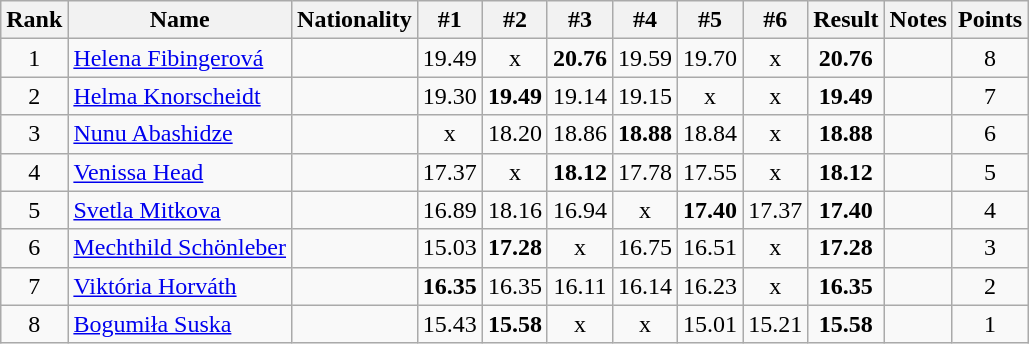<table class="wikitable sortable" style="text-align:center">
<tr>
<th>Rank</th>
<th>Name</th>
<th>Nationality</th>
<th>#1</th>
<th>#2</th>
<th>#3</th>
<th>#4</th>
<th>#5</th>
<th>#6</th>
<th>Result</th>
<th>Notes</th>
<th>Points</th>
</tr>
<tr>
<td>1</td>
<td align=left><a href='#'>Helena Fibingerová</a></td>
<td align=left></td>
<td>19.49</td>
<td>x</td>
<td><strong>20.76</strong></td>
<td>19.59</td>
<td>19.70</td>
<td>x</td>
<td><strong>20.76</strong></td>
<td></td>
<td>8</td>
</tr>
<tr>
<td>2</td>
<td align=left><a href='#'>Helma Knorscheidt</a></td>
<td align=left></td>
<td>19.30</td>
<td><strong>19.49</strong></td>
<td>19.14</td>
<td>19.15</td>
<td>x</td>
<td>x</td>
<td><strong>19.49</strong></td>
<td></td>
<td>7</td>
</tr>
<tr>
<td>3</td>
<td align=left><a href='#'>Nunu Abashidze</a></td>
<td align=left></td>
<td>x</td>
<td>18.20</td>
<td>18.86</td>
<td><strong>18.88</strong></td>
<td>18.84</td>
<td>x</td>
<td><strong>18.88</strong></td>
<td></td>
<td>6</td>
</tr>
<tr>
<td>4</td>
<td align=left><a href='#'>Venissa Head</a></td>
<td align=left></td>
<td>17.37</td>
<td>x</td>
<td><strong>18.12</strong></td>
<td>17.78</td>
<td>17.55</td>
<td>x</td>
<td><strong>18.12</strong></td>
<td></td>
<td>5</td>
</tr>
<tr>
<td>5</td>
<td align=left><a href='#'>Svetla Mitkova</a></td>
<td align=left></td>
<td>16.89</td>
<td>18.16</td>
<td>16.94</td>
<td>x</td>
<td><strong>17.40</strong></td>
<td>17.37</td>
<td><strong>17.40</strong></td>
<td></td>
<td>4</td>
</tr>
<tr>
<td>6</td>
<td align=left><a href='#'>Mechthild Schönleber</a></td>
<td align=left></td>
<td>15.03</td>
<td><strong>17.28</strong></td>
<td>x</td>
<td>16.75</td>
<td>16.51</td>
<td>x</td>
<td><strong>17.28</strong></td>
<td></td>
<td>3</td>
</tr>
<tr>
<td>7</td>
<td align=left><a href='#'>Viktória Horváth</a></td>
<td align=left></td>
<td><strong>16.35</strong></td>
<td>16.35</td>
<td>16.11</td>
<td>16.14</td>
<td>16.23</td>
<td>x</td>
<td><strong>16.35</strong></td>
<td></td>
<td>2</td>
</tr>
<tr>
<td>8</td>
<td align=left><a href='#'>Bogumiła Suska</a></td>
<td align=left></td>
<td>15.43</td>
<td><strong>15.58</strong></td>
<td>x</td>
<td>x</td>
<td>15.01</td>
<td>15.21</td>
<td><strong>15.58</strong></td>
<td></td>
<td>1</td>
</tr>
</table>
